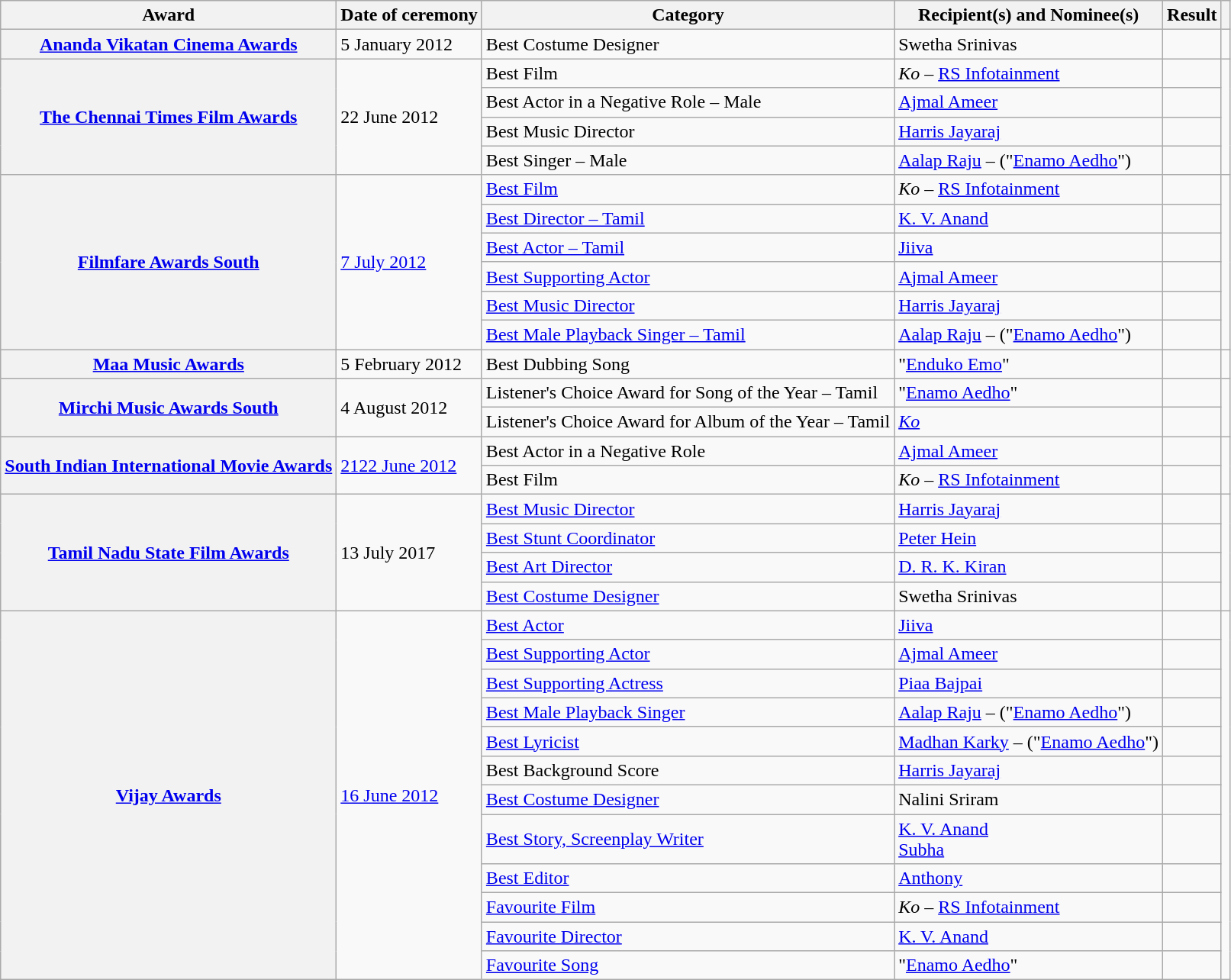<table class="wikitable plainrowheaders sortable">
<tr>
<th scope="col">Award</th>
<th scope="col">Date of ceremony</th>
<th scope="col">Category</th>
<th scope="col">Recipient(s) and Nominee(s)</th>
<th scope="col">Result</th>
<th scope="col" class="unsortable"></th>
</tr>
<tr>
<th scope="row"><a href='#'>Ananda Vikatan Cinema Awards</a></th>
<td>5 January 2012</td>
<td>Best Costume Designer</td>
<td>Swetha Srinivas</td>
<td></td>
<td style="text-align:center;"></td>
</tr>
<tr>
<th scope="row" rowspan="4"><a href='#'>The Chennai Times Film Awards</a></th>
<td rowspan="4">22 June 2012</td>
<td>Best Film</td>
<td><em>Ko</em> – <a href='#'>RS Infotainment</a></td>
<td></td>
<td rowspan="4" style="text-align:center;"></td>
</tr>
<tr>
<td>Best Actor in a Negative Role – Male</td>
<td><a href='#'>Ajmal Ameer</a></td>
<td></td>
</tr>
<tr>
<td>Best Music Director</td>
<td><a href='#'>Harris Jayaraj</a></td>
<td></td>
</tr>
<tr>
<td>Best Singer – Male</td>
<td><a href='#'>Aalap Raju</a> – ("<a href='#'>Enamo Aedho</a>")</td>
<td></td>
</tr>
<tr>
<th scope="row" rowspan="6"><a href='#'>Filmfare Awards South</a></th>
<td rowspan="6"><a href='#'>7 July 2012</a></td>
<td><a href='#'>Best Film</a></td>
<td><em>Ko</em> – <a href='#'>RS Infotainment</a></td>
<td></td>
<td rowspan="6" style="text-align:center;"><br><br></td>
</tr>
<tr>
<td><a href='#'>Best Director – Tamil</a></td>
<td><a href='#'>K. V. Anand</a></td>
<td></td>
</tr>
<tr>
<td><a href='#'>Best Actor – Tamil</a></td>
<td><a href='#'>Jiiva</a></td>
<td></td>
</tr>
<tr>
<td><a href='#'>Best Supporting Actor</a></td>
<td><a href='#'>Ajmal Ameer</a></td>
<td></td>
</tr>
<tr>
<td><a href='#'>Best Music Director</a></td>
<td><a href='#'>Harris Jayaraj</a></td>
<td></td>
</tr>
<tr>
<td><a href='#'>Best Male Playback Singer – Tamil</a></td>
<td><a href='#'>Aalap Raju</a> – ("<a href='#'>Enamo Aedho</a>")</td>
<td></td>
</tr>
<tr>
<th scope="row"><a href='#'>Maa Music Awards</a></th>
<td>5 February 2012</td>
<td>Best Dubbing Song</td>
<td>"<a href='#'>Enduko Emo</a>"</td>
<td></td>
<td style="text-align:center;"></td>
</tr>
<tr>
<th scope="row" rowspan="2"><a href='#'>Mirchi Music Awards South</a></th>
<td rowspan="2">4 August 2012</td>
<td>Listener's Choice Award for Song of the Year – Tamil</td>
<td>"<a href='#'>Enamo Aedho</a>"</td>
<td></td>
<td rowspan="2" style="text-align:center;"><br><br></td>
</tr>
<tr>
<td>Listener's Choice Award for Album of the Year – Tamil</td>
<td><em><a href='#'>Ko</a></em></td>
<td></td>
</tr>
<tr>
<th scope="row" rowspan="2"><a href='#'>South Indian International Movie Awards</a></th>
<td rowspan="2"><a href='#'>2122 June 2012</a></td>
<td>Best Actor in a Negative Role</td>
<td><a href='#'>Ajmal Ameer</a></td>
<td></td>
<td rowspan="2" style="text-align:center;"><br></td>
</tr>
<tr>
<td>Best Film</td>
<td><em>Ko</em> – <a href='#'>RS Infotainment</a></td>
<td></td>
</tr>
<tr>
<th scope="row" rowspan="4"><a href='#'>Tamil Nadu State Film Awards</a></th>
<td rowspan="4">13 July 2017</td>
<td><a href='#'>Best Music Director</a></td>
<td><a href='#'>Harris Jayaraj</a></td>
<td></td>
<td rowspan="4" style="text-align:center;"><br><br></td>
</tr>
<tr>
<td><a href='#'>Best Stunt Coordinator</a></td>
<td><a href='#'>Peter Hein</a></td>
<td></td>
</tr>
<tr>
<td><a href='#'>Best Art Director</a></td>
<td><a href='#'>D. R. K. Kiran</a></td>
<td></td>
</tr>
<tr>
<td><a href='#'>Best Costume Designer</a></td>
<td>Swetha Srinivas</td>
<td></td>
</tr>
<tr>
<th scope="row" rowspan="12"><a href='#'>Vijay Awards</a></th>
<td rowspan="12"><a href='#'>16 June 2012</a></td>
<td><a href='#'>Best Actor</a></td>
<td><a href='#'>Jiiva</a></td>
<td></td>
<td rowspan="12" style="text-align:center;"><br></td>
</tr>
<tr>
<td><a href='#'>Best Supporting Actor</a></td>
<td><a href='#'>Ajmal Ameer</a></td>
<td></td>
</tr>
<tr>
<td><a href='#'>Best Supporting Actress</a></td>
<td><a href='#'>Piaa Bajpai</a></td>
<td></td>
</tr>
<tr>
<td><a href='#'>Best Male Playback Singer</a></td>
<td><a href='#'>Aalap Raju</a> – ("<a href='#'>Enamo Aedho</a>")</td>
<td></td>
</tr>
<tr>
<td><a href='#'>Best Lyricist</a></td>
<td><a href='#'>Madhan Karky</a> – ("<a href='#'>Enamo Aedho</a>")</td>
<td></td>
</tr>
<tr>
<td>Best Background Score</td>
<td><a href='#'>Harris Jayaraj</a></td>
<td></td>
</tr>
<tr>
<td><a href='#'>Best Costume Designer</a></td>
<td>Nalini Sriram</td>
<td></td>
</tr>
<tr>
<td><a href='#'>Best Story, Screenplay Writer</a></td>
<td><a href='#'>K. V. Anand</a><br><a href='#'>Subha</a></td>
<td></td>
</tr>
<tr>
<td><a href='#'>Best Editor</a></td>
<td><a href='#'>Anthony</a></td>
<td></td>
</tr>
<tr>
<td><a href='#'>Favourite Film</a></td>
<td><em>Ko</em> – <a href='#'>RS Infotainment</a></td>
<td></td>
</tr>
<tr>
<td><a href='#'>Favourite Director</a></td>
<td><a href='#'>K. V. Anand</a></td>
<td></td>
</tr>
<tr>
<td><a href='#'>Favourite Song</a></td>
<td>"<a href='#'>Enamo Aedho</a>"</td>
<td></td>
</tr>
</table>
